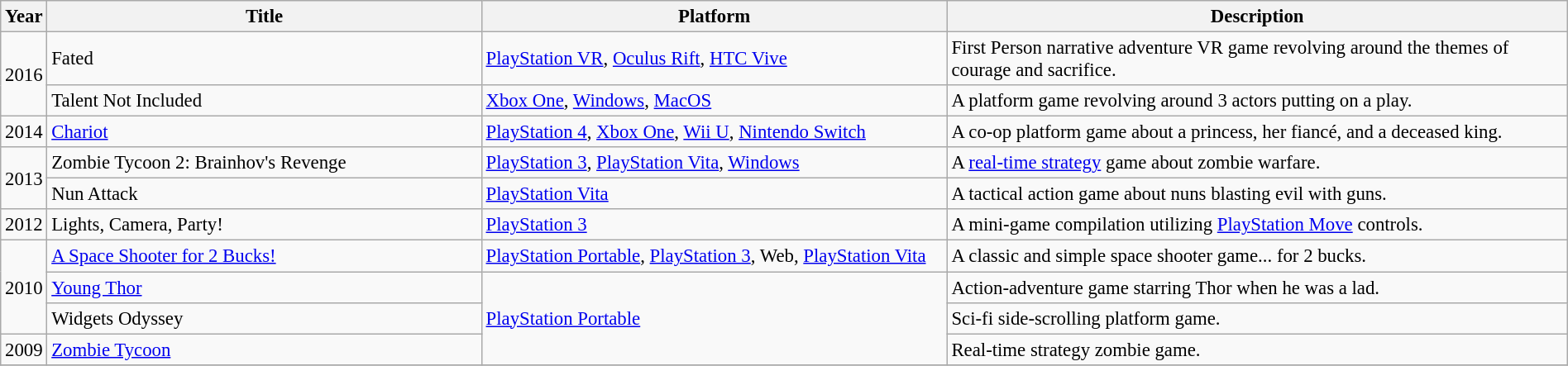<table class="sortable wikitable" style="font-size: 95%; width: 100%;">
<tr>
<th width=2%>Year</th>
<th width=28%>Title</th>
<th width=30%>Platform</th>
<th width=40%>Description</th>
</tr>
<tr>
<td rowspan="2">2016</td>
<td>Fated</td>
<td><a href='#'>PlayStation VR</a>, <a href='#'>Oculus Rift</a>, <a href='#'>HTC Vive</a></td>
<td>First Person narrative adventure VR game revolving around the themes of courage and sacrifice.</td>
</tr>
<tr>
<td>Talent Not Included</td>
<td><a href='#'>Xbox One</a>, <a href='#'>Windows</a>, <a href='#'>MacOS</a></td>
<td>A platform game revolving around 3 actors putting on a play.</td>
</tr>
<tr>
<td>2014</td>
<td><a href='#'>Chariot</a></td>
<td><a href='#'>PlayStation 4</a>, <a href='#'>Xbox One</a>, <a href='#'>Wii U</a>, <a href='#'>Nintendo Switch</a></td>
<td>A co-op platform game about a princess, her fiancé, and a deceased king.</td>
</tr>
<tr>
<td rowspan="2">2013</td>
<td>Zombie Tycoon 2: Brainhov's Revenge</td>
<td><a href='#'>PlayStation 3</a>, <a href='#'>PlayStation Vita</a>, <a href='#'>Windows</a></td>
<td>A <a href='#'>real-time strategy</a> game about zombie warfare.</td>
</tr>
<tr>
<td>Nun Attack</td>
<td><a href='#'>PlayStation Vita</a></td>
<td>A tactical action game about nuns blasting evil with guns.</td>
</tr>
<tr>
<td>2012</td>
<td>Lights, Camera, Party!</td>
<td><a href='#'>PlayStation 3</a></td>
<td>A mini-game compilation utilizing <a href='#'>PlayStation Move</a> controls.</td>
</tr>
<tr>
<td rowspan="3">2010</td>
<td><a href='#'>A Space Shooter for 2 Bucks!</a></td>
<td><a href='#'>PlayStation Portable</a>, <a href='#'>PlayStation 3</a>, Web, <a href='#'>PlayStation Vita</a></td>
<td>A classic and simple space shooter game... for 2 bucks.</td>
</tr>
<tr>
<td><a href='#'>Young Thor</a></td>
<td rowspan="3"><a href='#'>PlayStation Portable</a></td>
<td>Action-adventure game starring Thor when he was a lad.</td>
</tr>
<tr>
<td>Widgets Odyssey</td>
<td>Sci-fi side-scrolling platform game.</td>
</tr>
<tr>
<td>2009</td>
<td><a href='#'>Zombie Tycoon</a></td>
<td>Real-time strategy zombie game.</td>
</tr>
<tr>
</tr>
</table>
